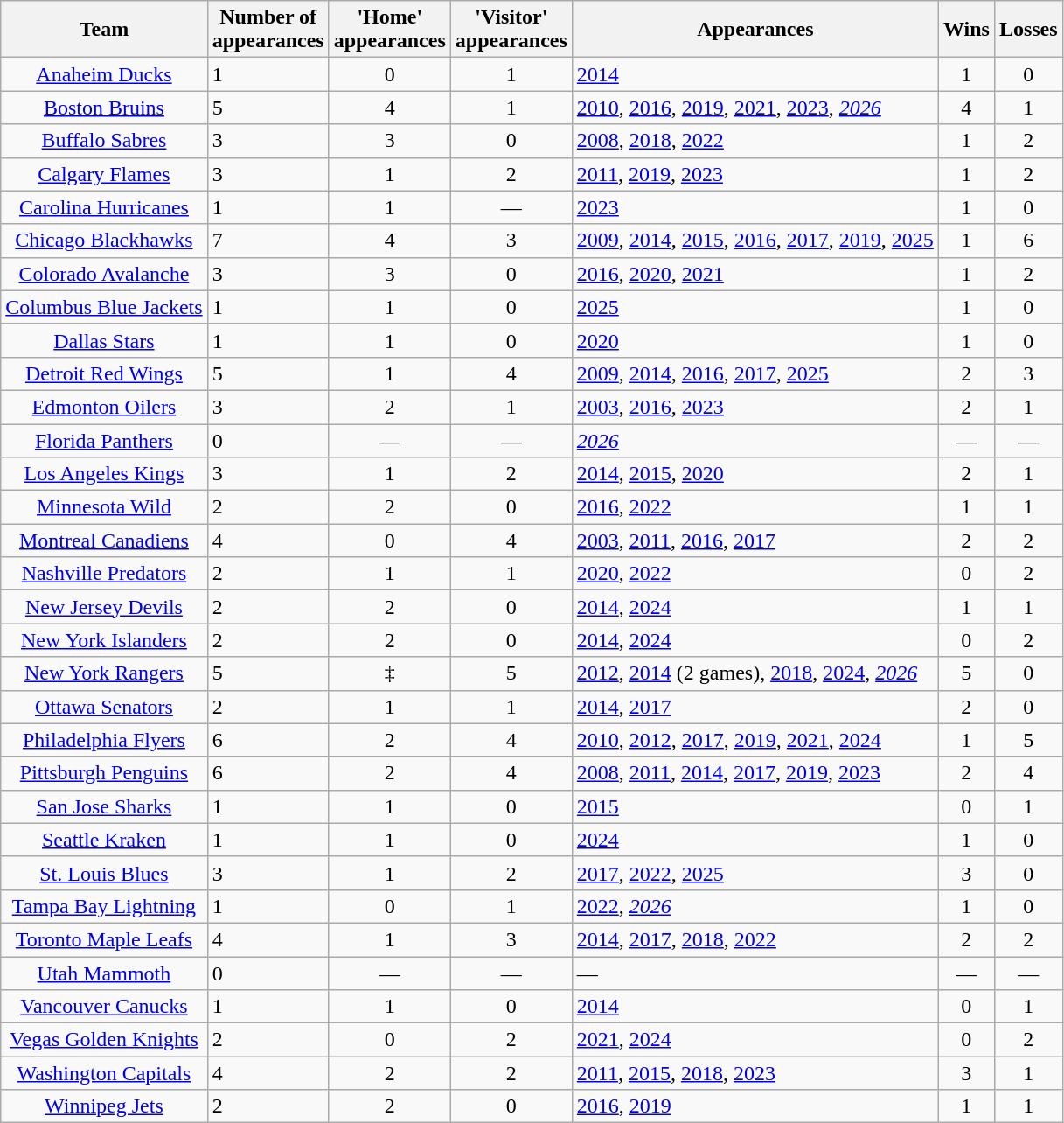<table class="wikitable sortable" style="text-align:left;">
<tr>
<th>Team</th>
<th>Number of<br>appearances</th>
<th>'Home'<br>appearances</th>
<th>'Visitor'<br>appearances</th>
<th>Appearances</th>
<th>Wins</th>
<th>Losses</th>
</tr>
<tr>
<td align=center><a href='#'>Anaheim Ducks</a></td>
<td>1</td>
<td align=center>0</td>
<td align=center>1</td>
<td><a href='#'>2014</a></td>
<td align=center>1</td>
<td align=center>0</td>
</tr>
<tr>
<td align=center><a href='#'>Boston Bruins</a></td>
<td>5</td>
<td align=center>4</td>
<td align=center>1</td>
<td><a href='#'>2010</a>, <a href='#'>2016</a>, <a href='#'>2019</a>, <a href='#'>2021</a>, <a href='#'>2023</a>, <a href='#'><em>2026</em></a></td>
<td align=center>4</td>
<td align=center>1</td>
</tr>
<tr>
<td align=center><a href='#'>Buffalo Sabres</a></td>
<td>3</td>
<td align=center>3</td>
<td align=center>0</td>
<td><a href='#'>2008</a>, <a href='#'>2018</a>, <a href='#'>2022</a></td>
<td align=center>1</td>
<td align=center>2</td>
</tr>
<tr>
<td align=center><a href='#'>Calgary Flames</a></td>
<td>3</td>
<td align=center>1</td>
<td align=center>2</td>
<td><a href='#'>2011</a>, <a href='#'>2019</a>, <a href='#'>2023</a></td>
<td align=center>1</td>
<td align=center>2</td>
</tr>
<tr>
<td align=center><a href='#'>Carolina Hurricanes</a></td>
<td>1</td>
<td align=center>1</td>
<td align=center>—</td>
<td><a href='#'>2023</a></td>
<td align=center>1</td>
<td align=center>0</td>
</tr>
<tr>
<td align=center><a href='#'>Chicago Blackhawks</a></td>
<td>7</td>
<td align=center>4</td>
<td align=center>3</td>
<td><a href='#'>2009</a>, <a href='#'>2014</a>, <a href='#'>2015</a>, <a href='#'>2016</a>, <a href='#'>2017</a>, <a href='#'>2019</a>, <a href='#'>2025</a></td>
<td align=center>1</td>
<td align=center>6</td>
</tr>
<tr>
<td align=center><a href='#'>Colorado Avalanche</a></td>
<td>3</td>
<td align=center>3</td>
<td align=center>0</td>
<td><a href='#'>2016</a>, <a href='#'>2020</a>, <a href='#'>2021</a></td>
<td align=center>1</td>
<td align=center>2</td>
</tr>
<tr>
<td align=center><a href='#'>Columbus Blue Jackets</a></td>
<td>1</td>
<td align=center>1</td>
<td align=center>0</td>
<td><a href='#'>2025</a></td>
<td align=center>1</td>
<td align=center>0</td>
</tr>
<tr>
<td align=center><a href='#'>Dallas Stars</a></td>
<td>1</td>
<td align=center>1</td>
<td align=center>0</td>
<td><a href='#'>2020</a></td>
<td align=center>1</td>
<td align=center>0</td>
</tr>
<tr>
<td align=center><a href='#'>Detroit Red Wings</a></td>
<td>5</td>
<td align=center>1</td>
<td align=center>4</td>
<td><a href='#'>2009</a>, <a href='#'>2014</a>, <a href='#'>2016</a>, <a href='#'>2017</a>, <a href='#'>2025</a></td>
<td align=center>2</td>
<td align=center>3</td>
</tr>
<tr>
<td align=center><a href='#'>Edmonton Oilers</a></td>
<td>3</td>
<td align=center>2</td>
<td align=center>1</td>
<td><a href='#'>2003</a>, <a href='#'>2016</a>, <a href='#'>2023</a></td>
<td align=center>2</td>
<td align=center>1</td>
</tr>
<tr>
<td align=center><a href='#'>Florida Panthers</a></td>
<td>0</td>
<td align=center>—</td>
<td align=center>—</td>
<td><a href='#'><em>2026</em></a></td>
<td align=center>—</td>
<td align=center>—</td>
</tr>
<tr>
<td align=center><a href='#'>Los Angeles Kings</a></td>
<td>3</td>
<td align=center>1</td>
<td align=center>2</td>
<td><a href='#'>2014</a>, <a href='#'>2015</a>, <a href='#'>2020</a></td>
<td align=center>2</td>
<td align=center>1</td>
</tr>
<tr>
<td align=center><a href='#'>Minnesota Wild</a></td>
<td>2</td>
<td align=center>2</td>
<td align=center>0</td>
<td><a href='#'>2016</a>, <a href='#'>2022</a></td>
<td align=center>1</td>
<td align=center>1</td>
</tr>
<tr>
<td align=center><a href='#'>Montreal Canadiens</a></td>
<td>4</td>
<td align=center>0</td>
<td align=center>4</td>
<td><a href='#'>2003</a>, <a href='#'>2011</a>, <a href='#'>2016</a>, <a href='#'>2017</a></td>
<td align=center>2</td>
<td align=center>2</td>
</tr>
<tr>
<td align=center><a href='#'>Nashville Predators</a></td>
<td>2</td>
<td align=center>1</td>
<td align=center>1</td>
<td><a href='#'>2020</a>, <a href='#'>2022</a></td>
<td align=center>0</td>
<td align=center>2</td>
</tr>
<tr>
<td align=center><a href='#'>New Jersey Devils</a></td>
<td>2</td>
<td align=center>2</td>
<td align=center>0</td>
<td><a href='#'>2014</a>, <a href='#'>2024</a></td>
<td align=center>1</td>
<td align=center>1</td>
</tr>
<tr>
<td align=center><a href='#'>New York Islanders</a></td>
<td>2</td>
<td align=center>2</td>
<td align=center>0</td>
<td><a href='#'>2014</a>, <a href='#'>2024</a></td>
<td align=center>0</td>
<td align=center>2</td>
</tr>
<tr>
<td align=center><a href='#'>New York Rangers</a></td>
<td>5</td>
<td align=center>‡</td>
<td align=center>5</td>
<td><a href='#'>2012</a>, <a href='#'>2014</a> (2 games), <a href='#'>2018</a>, <a href='#'>2024</a>, <a href='#'><em>2026</em></a></td>
<td align=center>5</td>
<td align=center>0</td>
</tr>
<tr>
<td align=center><a href='#'>Ottawa Senators</a></td>
<td>2</td>
<td align=center>1</td>
<td align=center>1</td>
<td><a href='#'>2014</a>, <a href='#'>2017</a></td>
<td align=center>2</td>
<td align=center>0</td>
</tr>
<tr>
<td align=center><a href='#'>Philadelphia Flyers</a></td>
<td>6</td>
<td align=center>2</td>
<td align=center>4</td>
<td><a href='#'>2010</a>, <a href='#'>2012</a>, <a href='#'>2017</a>, <a href='#'>2019</a>, <a href='#'>2021</a>, <a href='#'>2024</a></td>
<td align=center>1</td>
<td align=center>5</td>
</tr>
<tr>
<td align=center><a href='#'>Pittsburgh Penguins</a></td>
<td>6</td>
<td align=center>2</td>
<td align=center>4</td>
<td><a href='#'>2008</a>, <a href='#'>2011</a>, <a href='#'>2014</a>, <a href='#'>2017</a>, <a href='#'>2019</a>, <a href='#'>2023</a></td>
<td align=center>2</td>
<td align=center>4</td>
</tr>
<tr>
<td align=center><a href='#'>San Jose Sharks</a></td>
<td>1</td>
<td align=center>1</td>
<td align=center>0</td>
<td><a href='#'>2015</a></td>
<td align=center>0</td>
<td align=center>1</td>
</tr>
<tr>
<td align=center><a href='#'>Seattle Kraken</a></td>
<td>1</td>
<td align=center>1</td>
<td align=center>0</td>
<td><a href='#'>2024</a></td>
<td align=center>1</td>
<td align=center>0</td>
</tr>
<tr>
<td align=center><a href='#'>St. Louis Blues</a></td>
<td>3</td>
<td align=center>1</td>
<td align=center>2</td>
<td><a href='#'>2017</a>, <a href='#'>2022</a>, <a href='#'>2025</a></td>
<td align=center>3</td>
<td align=center>0</td>
</tr>
<tr>
<td align=center><a href='#'>Tampa Bay Lightning</a></td>
<td>1</td>
<td align=center>0</td>
<td align=center>1</td>
<td><a href='#'>2022</a>, <a href='#'><em>2026</em></a></td>
<td align=center>1</td>
<td align=center>0</td>
</tr>
<tr>
<td align=center><a href='#'>Toronto Maple Leafs</a></td>
<td>4</td>
<td align=center>1</td>
<td align=center>3</td>
<td><a href='#'>2014</a>, <a href='#'>2017</a>, <a href='#'>2018</a>, <a href='#'>2022</a></td>
<td align=center>2</td>
<td align=center>2</td>
</tr>
<tr>
<td align=center><a href='#'>Utah Mammoth</a></td>
<td>0</td>
<td align=center>—</td>
<td align=center>—</td>
<td>—</td>
<td align=center>—</td>
<td align=center>—</td>
</tr>
<tr>
<td align=center><a href='#'>Vancouver Canucks</a></td>
<td>1</td>
<td align=center>1</td>
<td align=center>0</td>
<td><a href='#'>2014</a></td>
<td align=center>0</td>
<td align=center>1</td>
</tr>
<tr>
<td align=center><a href='#'>Vegas Golden Knights</a></td>
<td>2</td>
<td align=center>0</td>
<td align=center>2</td>
<td><a href='#'>2021</a>, <a href='#'>2024</a></td>
<td align=center>0</td>
<td align=center>2</td>
</tr>
<tr>
<td align=center><a href='#'>Washington Capitals</a></td>
<td>4</td>
<td align=center>2</td>
<td align=center>2</td>
<td><a href='#'>2011</a>, <a href='#'>2015</a>, <a href='#'>2018</a>, <a href='#'>2023</a></td>
<td align=center>3</td>
<td align=center>1</td>
</tr>
<tr>
<td align=center><a href='#'>Winnipeg Jets</a></td>
<td>2</td>
<td align=center>2</td>
<td align=center>0</td>
<td><a href='#'>2016</a>, <a href='#'>2019</a></td>
<td align=center>1</td>
<td align=center>1</td>
</tr>
</table>
